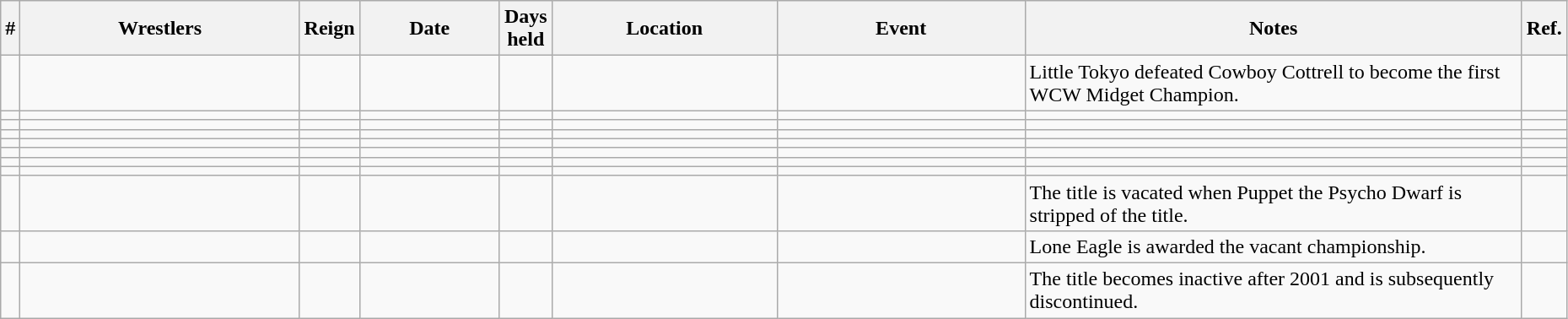<table class="wikitable sortable" width=98% style="text-align:center;">
<tr>
<th width=0%>#</th>
<th width=20%>Wrestlers</th>
<th width=0%>Reign</th>
<th width=10%>Date</th>
<th width=0%>Days<br>held</th>
<th width=16%>Location</th>
<th width=18%>Event</th>
<th width=60% class="unsortable">Notes</th>
<th width=0% class="unsortable">Ref.</th>
</tr>
<tr>
<td></td>
<td></td>
<td></td>
<td></td>
<td></td>
<td></td>
<td></td>
<td align="left">Little Tokyo defeated Cowboy Cottrell to become the first WCW Midget Champion.</td>
<td align="left"> </td>
</tr>
<tr>
<td></td>
<td></td>
<td></td>
<td></td>
<td></td>
<td></td>
<td></td>
<td align="left"></td>
<td align="left"></td>
</tr>
<tr>
<td></td>
<td></td>
<td></td>
<td></td>
<td></td>
<td></td>
<td></td>
<td align="left"></td>
<td align="left"></td>
</tr>
<tr>
<td></td>
<td></td>
<td></td>
<td></td>
<td></td>
<td></td>
<td></td>
<td align="left"></td>
<td align="left"></td>
</tr>
<tr>
<td></td>
<td></td>
<td></td>
<td></td>
<td></td>
<td></td>
<td></td>
<td align="left"></td>
<td align="left"></td>
</tr>
<tr>
<td></td>
<td></td>
<td></td>
<td></td>
<td></td>
<td></td>
<td></td>
<td align="left"></td>
<td align="left"></td>
</tr>
<tr>
<td></td>
<td></td>
<td></td>
<td></td>
<td></td>
<td></td>
<td></td>
<td align="left"></td>
<td align="left"></td>
</tr>
<tr>
<td></td>
<td></td>
<td></td>
<td></td>
<td></td>
<td></td>
<td></td>
<td align="left"></td>
<td align="left"></td>
</tr>
<tr>
<td></td>
<td></td>
<td></td>
<td></td>
<td></td>
<td></td>
<td></td>
<td align="left">The title is vacated when Puppet the Psycho Dwarf is stripped of the title.</td>
<td align="left"></td>
</tr>
<tr>
<td></td>
<td></td>
<td></td>
<td></td>
<td></td>
<td></td>
<td></td>
<td align="left">Lone Eagle is awarded the vacant championship.</td>
<td align="left"></td>
</tr>
<tr>
<td></td>
<td></td>
<td></td>
<td></td>
<td></td>
<td></td>
<td></td>
<td align="left">The title becomes inactive after 2001 and is subsequently discontinued.</td>
<td align="left"></td>
</tr>
</table>
